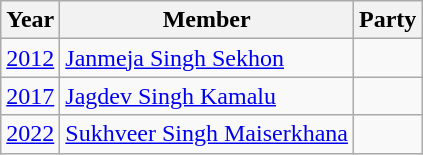<table class="wikitable sortable">
<tr>
<th>Year</th>
<th>Member</th>
<th colspan="2">Party</th>
</tr>
<tr>
<td><a href='#'>2012</a></td>
<td><a href='#'>Janmeja Singh Sekhon</a></td>
<td></td>
</tr>
<tr>
<td><a href='#'>2017</a></td>
<td><a href='#'>Jagdev Singh Kamalu</a></td>
<td></td>
</tr>
<tr>
<td><a href='#'>2022</a></td>
<td><a href='#'>Sukhveer Singh Maiserkhana</a></td>
</tr>
</table>
